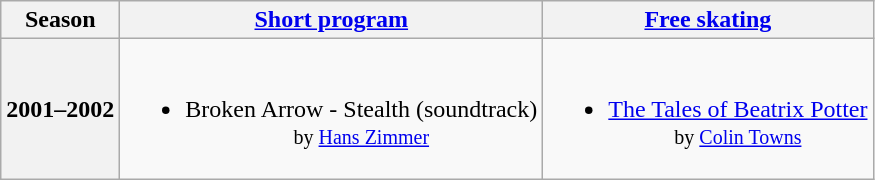<table class=wikitable style=text-align:center>
<tr>
<th>Season</th>
<th><a href='#'>Short program</a></th>
<th><a href='#'>Free skating</a></th>
</tr>
<tr>
<th>2001–2002</th>
<td><br><ul><li>Broken Arrow - Stealth (soundtrack) <br><small> by <a href='#'>Hans Zimmer</a></small></li></ul></td>
<td><br><ul><li><a href='#'>The Tales of Beatrix Potter</a> <br><small> by <a href='#'>Colin Towns</a> </small></li></ul></td>
</tr>
</table>
